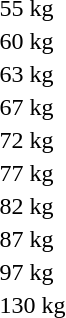<table>
<tr>
<td>55 kg<br></td>
<td></td>
<td></td>
<td></td>
</tr>
<tr>
<td>60 kg<br></td>
<td></td>
<td></td>
<td></td>
</tr>
<tr>
<td>63 kg<br></td>
<td></td>
<td></td>
<td></td>
</tr>
<tr>
<td>67 kg<br></td>
<td></td>
<td></td>
<td></td>
</tr>
<tr>
<td>72 kg<br></td>
<td></td>
<td></td>
<td></td>
</tr>
<tr>
<td>77 kg<br></td>
<td></td>
<td></td>
<td></td>
</tr>
<tr>
<td>82 kg<br></td>
<td></td>
<td></td>
<td></td>
</tr>
<tr>
<td>87 kg<br></td>
<td></td>
<td></td>
<td></td>
</tr>
<tr>
<td>97 kg<br></td>
<td></td>
<td></td>
<td></td>
</tr>
<tr>
<td>130 kg<br></td>
<td></td>
<td></td>
<td></td>
</tr>
</table>
